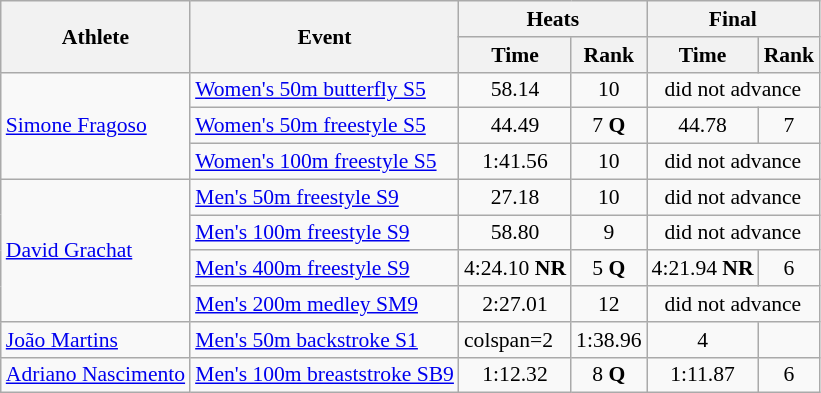<table class=wikitable style="font-size:90%; white-space:nowrap;">
<tr>
<th rowspan=2>Athlete</th>
<th rowspan=2>Event</th>
<th colspan=2>Heats</th>
<th colspan=2>Final</th>
</tr>
<tr>
<th>Time</th>
<th>Rank</th>
<th>Time</th>
<th>Rank</th>
</tr>
<tr>
<td rowspan=3><a href='#'>Simone Fragoso</a></td>
<td><a href='#'>Women's 50m butterfly S5</a></td>
<td align=center>58.14</td>
<td align=center>10</td>
<td align=center colspan=2>did not advance</td>
</tr>
<tr>
<td><a href='#'>Women's 50m freestyle S5</a></td>
<td align=center>44.49</td>
<td align=center>7 <strong>Q</strong></td>
<td align=center>44.78</td>
<td align=center>7</td>
</tr>
<tr>
<td><a href='#'>Women's 100m freestyle S5</a></td>
<td align=center>1:41.56</td>
<td align=center>10</td>
<td align=center colspan=2>did not advance</td>
</tr>
<tr>
<td rowspan=4><a href='#'>David Grachat</a></td>
<td><a href='#'>Men's 50m freestyle S9</a></td>
<td align=center>27.18</td>
<td align=center>10</td>
<td align=center colspan=2>did not advance</td>
</tr>
<tr>
<td><a href='#'>Men's 100m freestyle S9</a></td>
<td align=center>58.80</td>
<td align=center>9</td>
<td align=center colspan=2>did not advance</td>
</tr>
<tr>
<td><a href='#'>Men's 400m freestyle S9</a></td>
<td align=center>4:24.10 <strong>NR</strong></td>
<td align=center>5 <strong>Q</strong></td>
<td align=center>4:21.94 <strong>NR</strong></td>
<td align=center>6</td>
</tr>
<tr>
<td><a href='#'>Men's 200m medley SM9</a></td>
<td align=center>2:27.01</td>
<td align=center>12</td>
<td align=center colspan=2>did not advance</td>
</tr>
<tr>
<td><a href='#'>João Martins</a></td>
<td><a href='#'>Men's 50m backstroke S1</a></td>
<td>colspan=2 </td>
<td align=center>1:38.96</td>
<td align=center>4</td>
</tr>
<tr>
<td><a href='#'>Adriano Nascimento</a></td>
<td><a href='#'>Men's 100m breaststroke SB9</a></td>
<td align=center>1:12.32</td>
<td align=center>8 <strong>Q</strong></td>
<td align=center>1:11.87</td>
<td align=center>6</td>
</tr>
</table>
